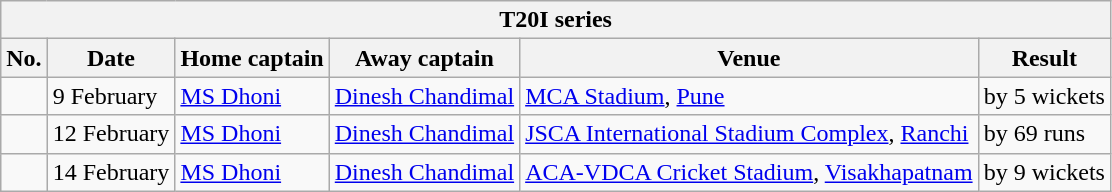<table class="wikitable">
<tr>
<th colspan="9">T20I series</th>
</tr>
<tr>
<th>No.</th>
<th>Date</th>
<th>Home captain</th>
<th>Away captain</th>
<th>Venue</th>
<th>Result</th>
</tr>
<tr>
<td></td>
<td>9 February</td>
<td><a href='#'>MS Dhoni</a></td>
<td><a href='#'>Dinesh Chandimal</a></td>
<td><a href='#'>MCA Stadium</a>, <a href='#'>Pune</a></td>
<td> by 5 wickets</td>
</tr>
<tr>
<td></td>
<td>12 February</td>
<td><a href='#'>MS Dhoni</a></td>
<td><a href='#'>Dinesh Chandimal</a></td>
<td><a href='#'>JSCA International Stadium Complex</a>, <a href='#'>Ranchi</a></td>
<td> by 69 runs</td>
</tr>
<tr>
<td></td>
<td>14 February</td>
<td><a href='#'>MS Dhoni</a></td>
<td><a href='#'>Dinesh Chandimal</a></td>
<td><a href='#'>ACA-VDCA Cricket Stadium</a>, <a href='#'>Visakhapatnam</a></td>
<td> by 9 wickets</td>
</tr>
</table>
